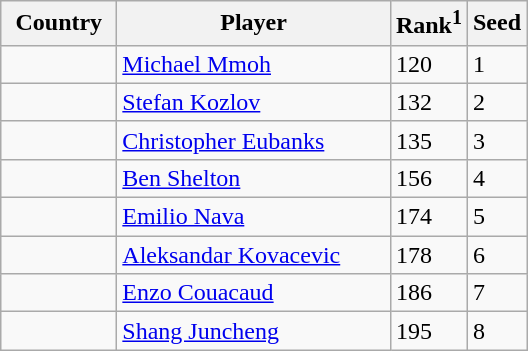<table class="sortable wikitable">
<tr>
<th width="70">Country</th>
<th width="175">Player</th>
<th>Rank<sup>1</sup></th>
<th>Seed</th>
</tr>
<tr>
<td></td>
<td><a href='#'>Michael Mmoh</a></td>
<td>120</td>
<td>1</td>
</tr>
<tr>
<td></td>
<td><a href='#'>Stefan Kozlov</a></td>
<td>132</td>
<td>2</td>
</tr>
<tr>
<td></td>
<td><a href='#'>Christopher Eubanks</a></td>
<td>135</td>
<td>3</td>
</tr>
<tr>
<td></td>
<td><a href='#'>Ben Shelton</a></td>
<td>156</td>
<td>4</td>
</tr>
<tr>
<td></td>
<td><a href='#'>Emilio Nava</a></td>
<td>174</td>
<td>5</td>
</tr>
<tr>
<td></td>
<td><a href='#'>Aleksandar Kovacevic</a></td>
<td>178</td>
<td>6</td>
</tr>
<tr>
<td></td>
<td><a href='#'>Enzo Couacaud</a></td>
<td>186</td>
<td>7</td>
</tr>
<tr>
<td></td>
<td><a href='#'>Shang Juncheng</a></td>
<td>195</td>
<td>8</td>
</tr>
</table>
